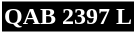<table style="border: 1px solid white; color:white; margin-left: auto; margin-right: auto;" cellspacing="0" cellpadding="0" width="90px">
<tr>
<td align="center" height="20" style="background:#000000;"><span><strong>QAB 2397 L</strong></span></td>
</tr>
</table>
